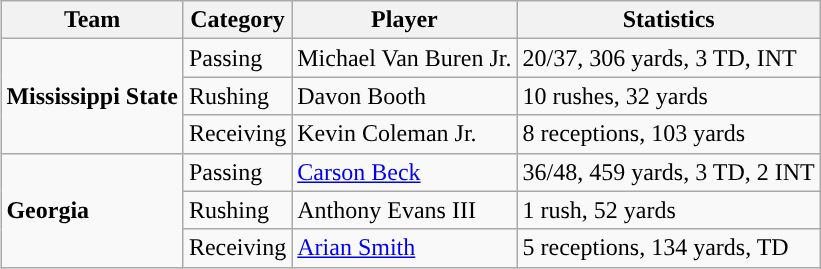<table class="wikitable" style="float: right;">
<tr>
<th>Team</th>
<th>Category</th>
<th>Player</th>
<th>Statistics</th>
</tr>
<tr>
<td rowspan=3><strong>Mississippi State</strong></td>
<td>Passing</td>
<td>Michael Van Buren Jr.</td>
<td>20/37, 306 yards, 3 TD, INT</td>
</tr>
<tr>
<td>Rushing</td>
<td>Davon Booth</td>
<td>10 rushes, 32 yards</td>
</tr>
<tr>
<td>Receiving</td>
<td>Kevin Coleman Jr.</td>
<td>8 receptions, 103 yards</td>
</tr>
<tr>
<td rowspan=3><strong>Georgia</strong></td>
<td>Passing</td>
<td><a href='#'>Carson Beck</a></td>
<td>36/48, 459 yards, 3 TD, 2 INT</td>
</tr>
<tr>
<td>Rushing</td>
<td>Anthony Evans III</td>
<td>1 rush, 52 yards</td>
</tr>
<tr>
<td>Receiving</td>
<td><a href='#'>Arian Smith</a></td>
<td>5 receptions, 134 yards, TD</td>
</tr>
</table>
